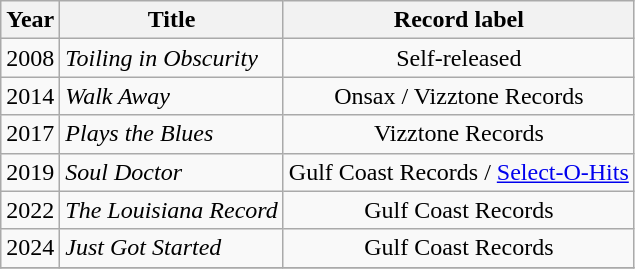<table class="wikitable sortable">
<tr>
<th>Year</th>
<th>Title</th>
<th>Record label</th>
</tr>
<tr>
<td>2008</td>
<td><em>Toiling in Obscurity</em></td>
<td style="text-align:center;">Self-released</td>
</tr>
<tr>
<td>2014</td>
<td><em>Walk Away</em></td>
<td style="text-align:center;">Onsax / Vizztone Records</td>
</tr>
<tr>
<td>2017</td>
<td><em>Plays the Blues</em></td>
<td style="text-align:center;">Vizztone Records</td>
</tr>
<tr>
<td>2019</td>
<td><em>Soul Doctor</em></td>
<td style="text-align:center;">Gulf Coast Records / <a href='#'>Select-O-Hits</a></td>
</tr>
<tr>
<td>2022</td>
<td><em>The Louisiana Record</em></td>
<td style="text-align:center;">Gulf Coast Records</td>
</tr>
<tr>
<td>2024</td>
<td><em>Just Got Started</em></td>
<td style="text-align:center;">Gulf Coast Records</td>
</tr>
<tr>
</tr>
</table>
